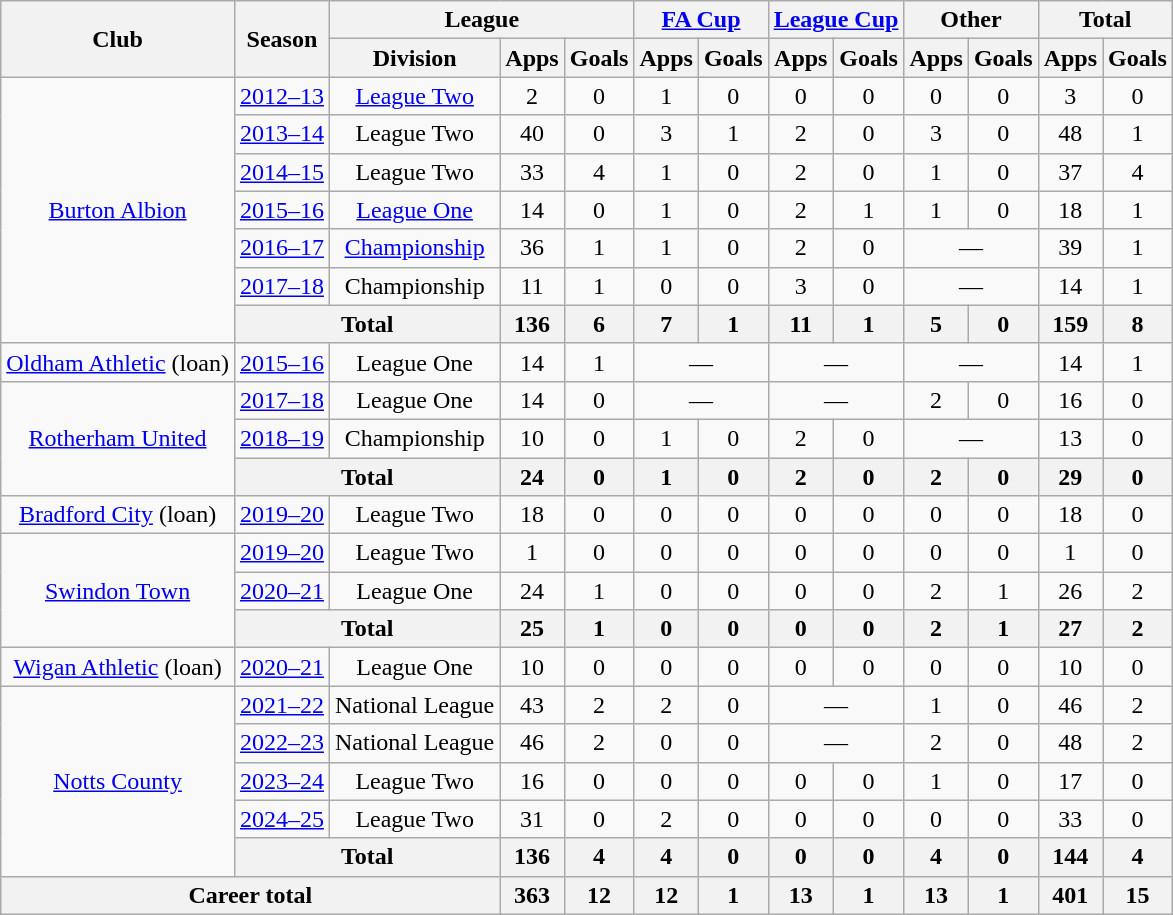<table class=wikitable style=text-align:center>
<tr>
<th rowspan=2>Club</th>
<th rowspan=2>Season</th>
<th colspan=3>League</th>
<th colspan=2><a href='#'>FA Cup</a></th>
<th colspan=2><a href='#'>League Cup</a></th>
<th colspan=2>Other</th>
<th colspan=2>Total</th>
</tr>
<tr>
<th>Division</th>
<th>Apps</th>
<th>Goals</th>
<th>Apps</th>
<th>Goals</th>
<th>Apps</th>
<th>Goals</th>
<th>Apps</th>
<th>Goals</th>
<th>Apps</th>
<th>Goals</th>
</tr>
<tr>
<td rowspan=7><a href='#'>Burton Albion</a></td>
<td><a href='#'>2012–13</a></td>
<td><a href='#'>League Two</a></td>
<td>2</td>
<td>0</td>
<td>1</td>
<td>0</td>
<td>0</td>
<td>0</td>
<td>0</td>
<td>0</td>
<td>3</td>
<td>0</td>
</tr>
<tr>
<td><a href='#'>2013–14</a></td>
<td>League Two</td>
<td>40</td>
<td>0</td>
<td>3</td>
<td>1</td>
<td>2</td>
<td>0</td>
<td>3</td>
<td>0</td>
<td>48</td>
<td>1</td>
</tr>
<tr>
<td><a href='#'>2014–15</a></td>
<td>League Two</td>
<td>33</td>
<td>4</td>
<td>1</td>
<td>0</td>
<td>2</td>
<td>0</td>
<td>1</td>
<td>0</td>
<td>37</td>
<td>4</td>
</tr>
<tr>
<td><a href='#'>2015–16</a></td>
<td><a href='#'>League One</a></td>
<td>14</td>
<td>0</td>
<td>1</td>
<td>0</td>
<td>2</td>
<td>1</td>
<td>1</td>
<td>0</td>
<td>18</td>
<td>1</td>
</tr>
<tr>
<td><a href='#'>2016–17</a></td>
<td><a href='#'>Championship</a></td>
<td>36</td>
<td>1</td>
<td>1</td>
<td>0</td>
<td>2</td>
<td>0</td>
<td colspan=2>—</td>
<td>39</td>
<td>1</td>
</tr>
<tr>
<td><a href='#'>2017–18</a></td>
<td>Championship</td>
<td>11</td>
<td>1</td>
<td>0</td>
<td>0</td>
<td>3</td>
<td>0</td>
<td colspan=2>—</td>
<td>14</td>
<td>1</td>
</tr>
<tr>
<th colspan=2>Total</th>
<th>136</th>
<th>6</th>
<th>7</th>
<th>1</th>
<th>11</th>
<th>1</th>
<th>5</th>
<th>0</th>
<th>159</th>
<th>8</th>
</tr>
<tr>
<td><a href='#'>Oldham Athletic</a> (loan)</td>
<td><a href='#'>2015–16</a></td>
<td>League One</td>
<td>14</td>
<td>1</td>
<td colspan=2>—</td>
<td colspan=2>—</td>
<td colspan=2>—</td>
<td>14</td>
<td>1</td>
</tr>
<tr>
<td rowspan=3><a href='#'>Rotherham United</a></td>
<td><a href='#'>2017–18</a></td>
<td>League One</td>
<td>14</td>
<td>0</td>
<td colspan=2>—</td>
<td colspan=2>—</td>
<td>2</td>
<td>0</td>
<td>16</td>
<td>0</td>
</tr>
<tr>
<td><a href='#'>2018–19</a></td>
<td>Championship</td>
<td>10</td>
<td>0</td>
<td>1</td>
<td>0</td>
<td>2</td>
<td>0</td>
<td colspan=2>—</td>
<td>13</td>
<td>0</td>
</tr>
<tr>
<th colspan=2>Total</th>
<th>24</th>
<th>0</th>
<th>1</th>
<th>0</th>
<th>2</th>
<th>0</th>
<th>2</th>
<th>0</th>
<th>29</th>
<th>0</th>
</tr>
<tr>
<td><a href='#'>Bradford City</a> (loan)</td>
<td><a href='#'>2019–20</a></td>
<td>League Two</td>
<td>18</td>
<td>0</td>
<td>0</td>
<td>0</td>
<td>0</td>
<td>0</td>
<td>0</td>
<td>0</td>
<td>18</td>
<td>0</td>
</tr>
<tr>
<td rowspan=3><a href='#'>Swindon Town</a></td>
<td><a href='#'>2019–20</a></td>
<td>League Two</td>
<td>1</td>
<td>0</td>
<td>0</td>
<td>0</td>
<td>0</td>
<td>0</td>
<td>0</td>
<td>0</td>
<td>1</td>
<td>0</td>
</tr>
<tr>
<td><a href='#'>2020–21</a></td>
<td>League One</td>
<td>24</td>
<td>1</td>
<td>0</td>
<td>0</td>
<td>0</td>
<td>0</td>
<td>2</td>
<td>1</td>
<td>26</td>
<td>2</td>
</tr>
<tr>
<th colspan=2>Total</th>
<th>25</th>
<th>1</th>
<th>0</th>
<th>0</th>
<th>0</th>
<th>0</th>
<th>2</th>
<th>1</th>
<th>27</th>
<th>2</th>
</tr>
<tr>
<td><a href='#'>Wigan Athletic</a> (loan)</td>
<td><a href='#'>2020–21</a></td>
<td>League One</td>
<td>10</td>
<td>0</td>
<td>0</td>
<td>0</td>
<td>0</td>
<td>0</td>
<td>0</td>
<td>0</td>
<td>10</td>
<td>0</td>
</tr>
<tr>
<td rowspan="5"><a href='#'>Notts County</a></td>
<td><a href='#'>2021–22</a></td>
<td>National League</td>
<td>43</td>
<td>2</td>
<td>2</td>
<td>0</td>
<td colspan=2>—</td>
<td>1</td>
<td>0</td>
<td>46</td>
<td>2</td>
</tr>
<tr>
<td><a href='#'>2022–23</a></td>
<td>National League</td>
<td>46</td>
<td>2</td>
<td>0</td>
<td>0</td>
<td colspan=2>—</td>
<td>2</td>
<td>0</td>
<td>48</td>
<td>2</td>
</tr>
<tr>
<td><a href='#'>2023–24</a></td>
<td>League Two</td>
<td>16</td>
<td>0</td>
<td>0</td>
<td>0</td>
<td>0</td>
<td>0</td>
<td>1</td>
<td>0</td>
<td>17</td>
<td>0</td>
</tr>
<tr>
<td><a href='#'>2024–25</a></td>
<td>League Two</td>
<td>31</td>
<td>0</td>
<td>2</td>
<td>0</td>
<td>0</td>
<td>0</td>
<td>0</td>
<td>0</td>
<td>33</td>
<td>0</td>
</tr>
<tr>
<th colspan="2">Total</th>
<th>136</th>
<th>4</th>
<th>4</th>
<th>0</th>
<th>0</th>
<th>0</th>
<th>4</th>
<th>0</th>
<th>144</th>
<th>4</th>
</tr>
<tr>
<th colspan="3">Career total</th>
<th>363</th>
<th>12</th>
<th>12</th>
<th>1</th>
<th>13</th>
<th>1</th>
<th>13</th>
<th>1</th>
<th>401</th>
<th>15</th>
</tr>
</table>
